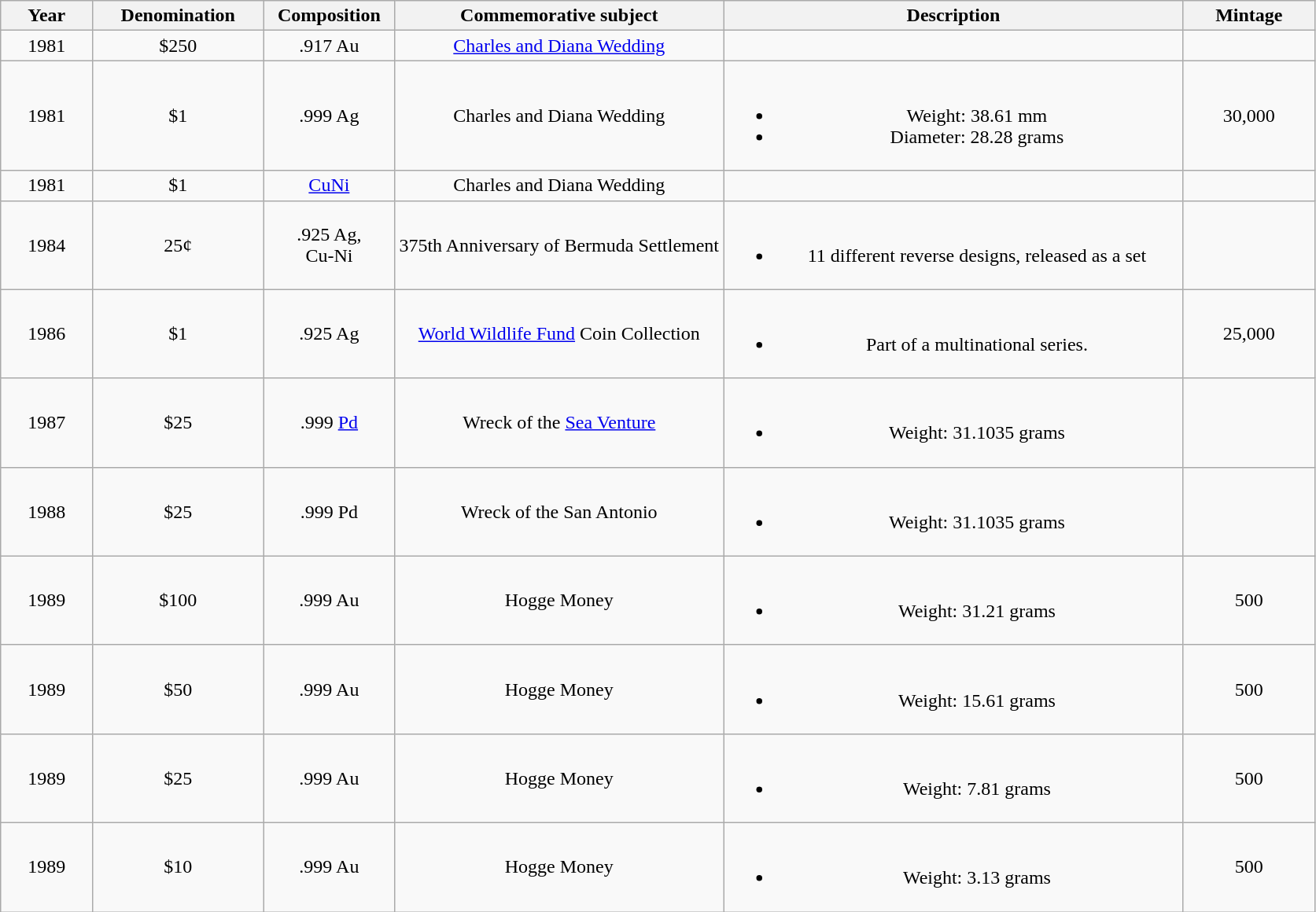<table class="wikitable sortable">
<tr align="center">
<th width="7%">Year</th>
<th width="13%">Denomination</th>
<th width="10%">Composition</th>
<th width="25%">Commemorative subject</th>
<th width="35%">Description</th>
<th width="10%">Mintage</th>
</tr>
<tr align="center">
<td>1981</td>
<td>$250</td>
<td>.917 Au</td>
<td><a href='#'>Charles and Diana Wedding</a></td>
<td></td>
<td></td>
</tr>
<tr align="center">
<td>1981</td>
<td>$1</td>
<td>.999 Ag</td>
<td>Charles and Diana Wedding</td>
<td><br><ul><li>Weight: 38.61 mm</li><li>Diameter: 28.28 grams</li></ul></td>
<td>30,000</td>
</tr>
<tr align="center">
<td>1981</td>
<td>$1</td>
<td><a href='#'>CuNi</a></td>
<td>Charles and Diana Wedding</td>
<td></td>
<td></td>
</tr>
<tr align="center">
<td>1984</td>
<td>25¢</td>
<td>.925 Ag,<br>Cu-Ni</td>
<td>375th Anniversary of Bermuda Settlement</td>
<td><br><ul><li>11 different reverse designs, released as a set</li></ul></td>
<td></td>
</tr>
<tr align="center">
<td>1986</td>
<td>$1</td>
<td>.925 Ag</td>
<td><a href='#'>World Wildlife Fund</a> Coin Collection</td>
<td><br><ul><li>Part of a multinational series.</li></ul></td>
<td>25,000</td>
</tr>
<tr align="center">
<td>1987</td>
<td>$25</td>
<td>.999 <a href='#'>Pd</a></td>
<td>Wreck of the <a href='#'>Sea Venture</a></td>
<td><br><ul><li>Weight: 31.1035 grams</li></ul></td>
<td></td>
</tr>
<tr align="center">
<td>1988</td>
<td>$25</td>
<td>.999 Pd</td>
<td>Wreck of the San Antonio</td>
<td><br><ul><li>Weight: 31.1035 grams</li></ul></td>
<td></td>
</tr>
<tr align="center">
<td>1989</td>
<td>$100</td>
<td>.999 Au</td>
<td>Hogge Money</td>
<td><br><ul><li>Weight: 31.21 grams</li></ul></td>
<td>500</td>
</tr>
<tr align="center">
<td>1989</td>
<td>$50</td>
<td>.999 Au</td>
<td>Hogge Money</td>
<td><br><ul><li>Weight: 15.61 grams</li></ul></td>
<td>500</td>
</tr>
<tr align="center">
<td>1989</td>
<td>$25</td>
<td>.999 Au</td>
<td>Hogge Money</td>
<td><br><ul><li>Weight: 7.81 grams</li></ul></td>
<td>500</td>
</tr>
<tr align="center">
<td>1989</td>
<td>$10</td>
<td>.999 Au</td>
<td>Hogge Money</td>
<td><br><ul><li>Weight: 3.13 grams</li></ul></td>
<td>500</td>
</tr>
</table>
